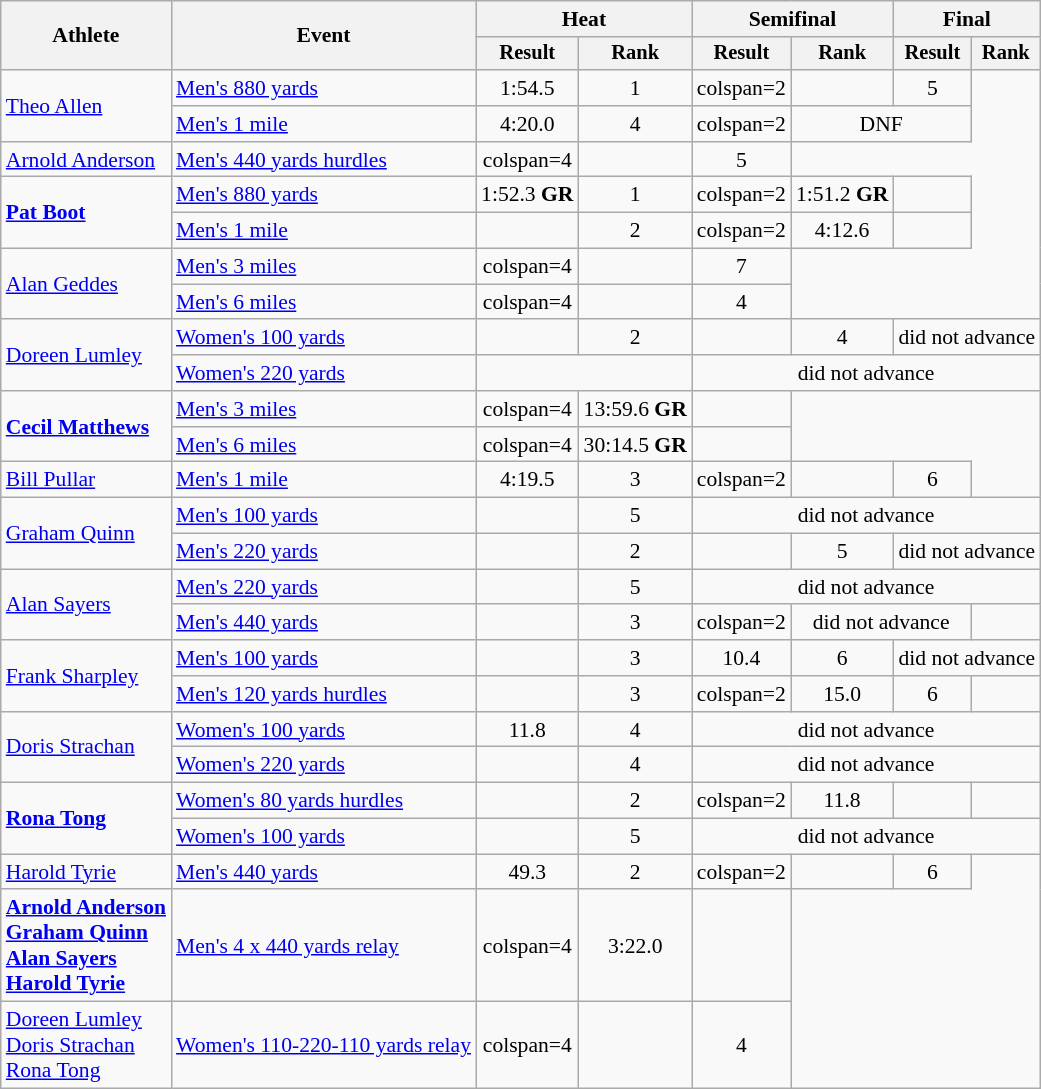<table class=wikitable style=font-size:90%>
<tr>
<th rowspan=2>Athlete</th>
<th rowspan=2>Event</th>
<th colspan=2>Heat</th>
<th colspan=2>Semifinal</th>
<th colspan=2>Final</th>
</tr>
<tr style=font-size:95%>
<th>Result</th>
<th>Rank</th>
<th>Result</th>
<th>Rank</th>
<th>Result</th>
<th>Rank</th>
</tr>
<tr align=center>
<td align=left rowspan=2><a href='#'>Theo Allen</a></td>
<td align=left><a href='#'>Men's 880 yards</a></td>
<td>1:54.5</td>
<td>1</td>
<td>colspan=2 </td>
<td></td>
<td>5</td>
</tr>
<tr align=center>
<td align=left><a href='#'>Men's 1 mile</a></td>
<td>4:20.0</td>
<td>4</td>
<td>colspan=2 </td>
<td colspan=2>DNF</td>
</tr>
<tr align=center>
<td align=left><a href='#'>Arnold Anderson</a></td>
<td align=left><a href='#'>Men's 440 yards hurdles</a></td>
<td>colspan=4 </td>
<td></td>
<td>5</td>
</tr>
<tr align=center>
<td align=left rowspan=2><strong><a href='#'>Pat Boot</a></strong></td>
<td align=left><a href='#'>Men's 880 yards</a></td>
<td>1:52.3 <strong>GR</strong></td>
<td>1</td>
<td>colspan=2 </td>
<td>1:51.2 <strong>GR</strong></td>
<td></td>
</tr>
<tr align=center>
<td align=left><a href='#'>Men's 1 mile</a></td>
<td></td>
<td>2</td>
<td>colspan=2 </td>
<td>4:12.6</td>
<td></td>
</tr>
<tr align=center>
<td align=left rowspan=2><a href='#'>Alan Geddes</a></td>
<td align=left><a href='#'>Men's 3 miles</a></td>
<td>colspan=4 </td>
<td></td>
<td>7</td>
</tr>
<tr align=center>
<td align=left><a href='#'>Men's 6 miles</a></td>
<td>colspan=4 </td>
<td></td>
<td>4</td>
</tr>
<tr align=center>
<td align=left rowspan=2><a href='#'>Doreen Lumley</a></td>
<td align=left><a href='#'>Women's 100 yards</a></td>
<td></td>
<td>2</td>
<td></td>
<td>4</td>
<td colspan=2>did not advance</td>
</tr>
<tr align=center>
<td align=left><a href='#'>Women's 220 yards</a></td>
<td colspan=2></td>
<td colspan=4>did not advance</td>
</tr>
<tr align=center>
<td align=left rowspan=2><strong><a href='#'>Cecil Matthews</a></strong></td>
<td align=left><a href='#'>Men's 3 miles</a></td>
<td>colspan=4  </td>
<td>13:59.6 <strong>GR</strong></td>
<td></td>
</tr>
<tr align=center>
<td align=left><a href='#'>Men's 6 miles</a></td>
<td>colspan=4  </td>
<td>30:14.5 <strong>GR</strong></td>
<td></td>
</tr>
<tr align=center>
<td align=left><a href='#'>Bill Pullar</a></td>
<td align=left><a href='#'>Men's 1 mile</a></td>
<td>4:19.5</td>
<td>3</td>
<td>colspan=2 </td>
<td></td>
<td>6</td>
</tr>
<tr align=center>
<td align=left rowspan=2><a href='#'>Graham Quinn</a></td>
<td align=left><a href='#'>Men's 100 yards</a></td>
<td></td>
<td>5</td>
<td colspan=4>did not advance</td>
</tr>
<tr align=center>
<td align=left><a href='#'>Men's 220 yards</a></td>
<td></td>
<td>2</td>
<td></td>
<td>5</td>
<td colspan=2>did not advance</td>
</tr>
<tr align=center>
<td align=left rowspan=2><a href='#'>Alan Sayers</a></td>
<td align=left><a href='#'>Men's 220 yards</a></td>
<td></td>
<td>5</td>
<td colspan=4>did not advance</td>
</tr>
<tr align=center>
<td align=left><a href='#'>Men's 440 yards</a></td>
<td></td>
<td>3</td>
<td>colspan=2 </td>
<td colspan=2>did not advance</td>
</tr>
<tr align=center>
<td align=left rowspan=2><a href='#'>Frank Sharpley</a></td>
<td align=left><a href='#'>Men's 100 yards</a></td>
<td></td>
<td>3</td>
<td>10.4</td>
<td>6</td>
<td colspan=2>did not advance</td>
</tr>
<tr align=center>
<td align=left><a href='#'>Men's 120 yards hurdles</a></td>
<td></td>
<td>3</td>
<td>colspan=2 </td>
<td>15.0</td>
<td>6</td>
</tr>
<tr align=center>
<td align=left rowspan=2><a href='#'>Doris Strachan</a></td>
<td align=left><a href='#'>Women's 100 yards</a></td>
<td>11.8</td>
<td>4</td>
<td colspan=4>did not advance</td>
</tr>
<tr align=center>
<td align=left><a href='#'>Women's 220 yards</a></td>
<td></td>
<td>4</td>
<td colspan=4>did not advance</td>
</tr>
<tr align=center>
<td align=left rowspan=2><strong><a href='#'>Rona Tong</a></strong></td>
<td align=left><a href='#'>Women's 80 yards hurdles</a></td>
<td></td>
<td>2</td>
<td>colspan=2 </td>
<td>11.8</td>
<td></td>
</tr>
<tr align=center>
<td align=left><a href='#'>Women's 100 yards</a></td>
<td></td>
<td>5</td>
<td colspan=4>did not advance</td>
</tr>
<tr align=center>
<td align=left><a href='#'>Harold Tyrie</a></td>
<td align=left><a href='#'>Men's 440 yards</a></td>
<td>49.3</td>
<td>2</td>
<td>colspan=2 </td>
<td></td>
<td>6</td>
</tr>
<tr align=center>
<td align=left><strong><a href='#'>Arnold Anderson</a><br><a href='#'>Graham Quinn</a><br><a href='#'>Alan Sayers</a><br><a href='#'>Harold Tyrie</a></strong></td>
<td align=left><a href='#'>Men's 4 x 440 yards relay</a></td>
<td>colspan=4 </td>
<td>3:22.0</td>
<td></td>
</tr>
<tr align=center>
<td align=left><a href='#'>Doreen Lumley</a><br><a href='#'>Doris Strachan</a><br><a href='#'>Rona Tong</a></td>
<td align=left><a href='#'>Women's 110-220-110 yards relay</a></td>
<td>colspan=4 </td>
<td></td>
<td>4</td>
</tr>
</table>
